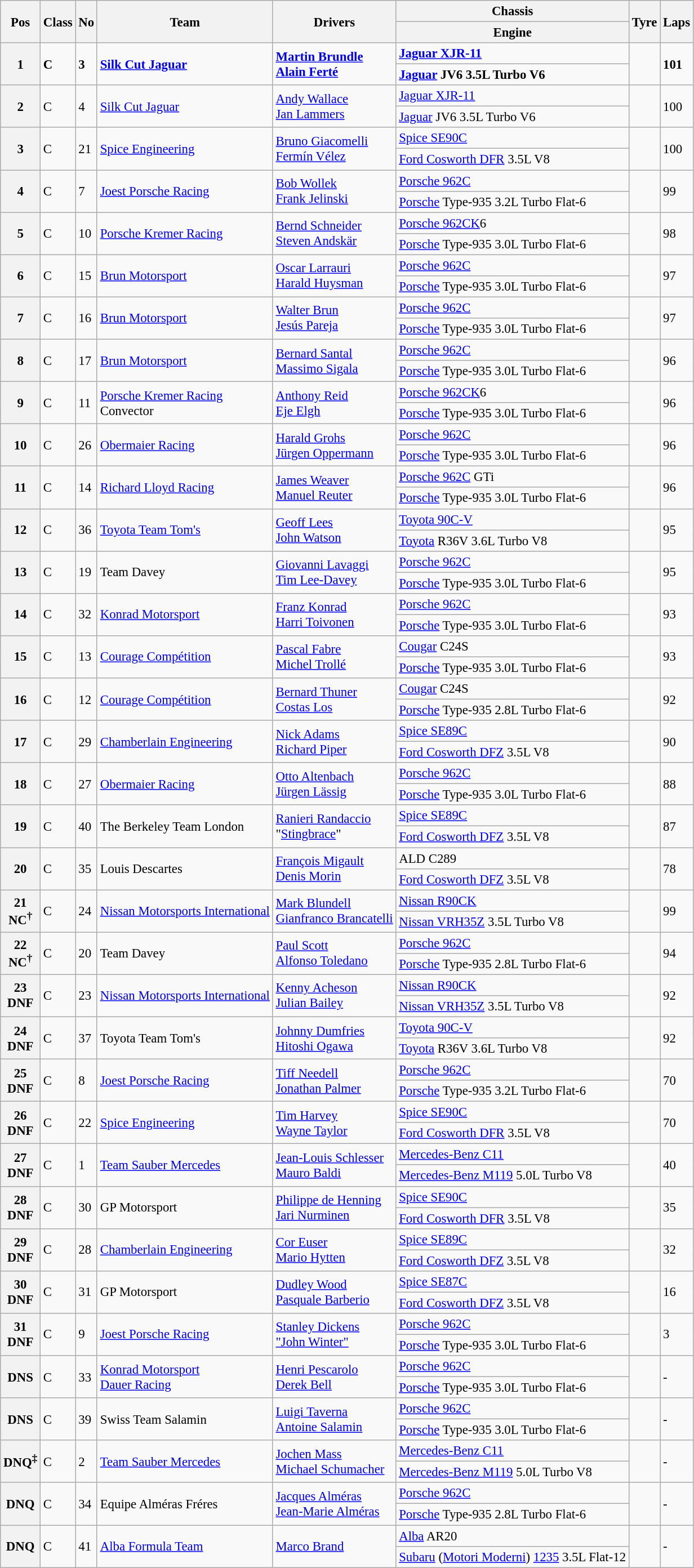<table class="wikitable" style="font-size: 95%;">
<tr>
<th rowspan=2>Pos</th>
<th rowspan=2>Class</th>
<th rowspan=2>No</th>
<th rowspan=2>Team</th>
<th rowspan=2>Drivers</th>
<th>Chassis</th>
<th rowspan=2>Tyre</th>
<th rowspan=2>Laps</th>
</tr>
<tr>
<th>Engine</th>
</tr>
<tr style="font-weight:bold">
<th rowspan=2>1</th>
<td rowspan=2>C</td>
<td rowspan=2>3</td>
<td rowspan=2> <a href='#'>Silk Cut Jaguar</a></td>
<td rowspan=2> <a href='#'>Martin Brundle</a><br> <a href='#'>Alain Ferté</a></td>
<td><a href='#'>Jaguar XJR-11</a></td>
<td rowspan=2></td>
<td rowspan=2>101</td>
</tr>
<tr style="font-weight:bold">
<td><a href='#'>Jaguar</a> JV6 3.5L Turbo V6</td>
</tr>
<tr>
<th rowspan=2>2</th>
<td rowspan=2>C</td>
<td rowspan=2>4</td>
<td rowspan=2> <a href='#'>Silk Cut Jaguar</a></td>
<td rowspan=2> <a href='#'>Andy Wallace</a><br> <a href='#'>Jan Lammers</a></td>
<td><a href='#'>Jaguar XJR-11</a></td>
<td rowspan=2></td>
<td rowspan=2>100</td>
</tr>
<tr>
<td><a href='#'>Jaguar</a> JV6 3.5L Turbo V6</td>
</tr>
<tr>
<th rowspan=2>3</th>
<td rowspan=2>C</td>
<td rowspan=2>21</td>
<td rowspan=2> <a href='#'>Spice Engineering</a></td>
<td rowspan=2> <a href='#'>Bruno Giacomelli</a><br> <a href='#'>Fermín Vélez</a></td>
<td><a href='#'>Spice SE90C</a></td>
<td rowspan=2></td>
<td rowspan=2>100</td>
</tr>
<tr>
<td><a href='#'>Ford Cosworth DFR</a> 3.5L V8</td>
</tr>
<tr>
<th rowspan=2>4</th>
<td rowspan=2>C</td>
<td rowspan=2>7</td>
<td rowspan=2> <a href='#'>Joest Porsche Racing</a></td>
<td rowspan=2> <a href='#'>Bob Wollek</a><br> <a href='#'>Frank Jelinski</a></td>
<td><a href='#'>Porsche 962C</a></td>
<td rowspan=2></td>
<td rowspan=2>99</td>
</tr>
<tr>
<td><a href='#'>Porsche</a> Type-935 3.2L Turbo Flat-6</td>
</tr>
<tr>
<th rowspan=2>5</th>
<td rowspan=2>C</td>
<td rowspan=2>10</td>
<td rowspan=2> <a href='#'>Porsche Kremer Racing</a></td>
<td rowspan=2> <a href='#'>Bernd Schneider</a><br> <a href='#'>Steven Andskär</a></td>
<td><a href='#'>Porsche 962CK</a>6</td>
<td rowspan=2></td>
<td rowspan=2>98</td>
</tr>
<tr>
<td><a href='#'>Porsche</a> Type-935 3.0L Turbo Flat-6</td>
</tr>
<tr>
<th rowspan=2>6</th>
<td rowspan=2>C</td>
<td rowspan=2>15</td>
<td rowspan=2> <a href='#'>Brun Motorsport</a></td>
<td rowspan=2> <a href='#'>Oscar Larrauri</a><br> <a href='#'>Harald Huysman</a></td>
<td><a href='#'>Porsche 962C</a></td>
<td rowspan=2></td>
<td rowspan=2>97</td>
</tr>
<tr>
<td><a href='#'>Porsche</a> Type-935 3.0L Turbo Flat-6</td>
</tr>
<tr>
<th rowspan=2>7</th>
<td rowspan=2>C</td>
<td rowspan=2>16</td>
<td rowspan=2> <a href='#'>Brun Motorsport</a></td>
<td rowspan=2> <a href='#'>Walter Brun</a><br> <a href='#'>Jesús Pareja</a></td>
<td><a href='#'>Porsche 962C</a></td>
<td rowspan=2></td>
<td rowspan=2>97</td>
</tr>
<tr>
<td><a href='#'>Porsche</a> Type-935 3.0L Turbo Flat-6</td>
</tr>
<tr>
<th rowspan=2>8</th>
<td rowspan=2>C</td>
<td rowspan=2>17</td>
<td rowspan=2> <a href='#'>Brun Motorsport</a></td>
<td rowspan=2> <a href='#'>Bernard Santal</a><br> <a href='#'>Massimo Sigala</a></td>
<td><a href='#'>Porsche 962C</a></td>
<td rowspan=2></td>
<td rowspan=2>96</td>
</tr>
<tr>
<td><a href='#'>Porsche</a> Type-935 3.0L Turbo Flat-6</td>
</tr>
<tr>
<th rowspan=2>9</th>
<td rowspan=2>C</td>
<td rowspan=2>11</td>
<td rowspan=2> <a href='#'>Porsche Kremer Racing</a><br> Convector</td>
<td rowspan=2> <a href='#'>Anthony Reid</a><br> <a href='#'>Eje Elgh</a></td>
<td><a href='#'>Porsche 962CK</a>6</td>
<td rowspan=2></td>
<td rowspan=2>96</td>
</tr>
<tr>
<td><a href='#'>Porsche</a> Type-935 3.0L Turbo Flat-6</td>
</tr>
<tr>
<th rowspan=2>10</th>
<td rowspan=2>C</td>
<td rowspan=2>26</td>
<td rowspan=2> <a href='#'>Obermaier Racing</a></td>
<td rowspan=2> <a href='#'>Harald Grohs</a><br> <a href='#'>Jürgen Oppermann</a></td>
<td><a href='#'>Porsche 962C</a></td>
<td rowspan=2></td>
<td rowspan=2>96</td>
</tr>
<tr>
<td><a href='#'>Porsche</a> Type-935 3.0L Turbo Flat-6</td>
</tr>
<tr>
<th rowspan=2>11</th>
<td rowspan=2>C</td>
<td rowspan=2>14</td>
<td rowspan=2> <a href='#'>Richard Lloyd Racing</a></td>
<td rowspan=2> <a href='#'>James Weaver</a><br> <a href='#'>Manuel Reuter</a></td>
<td><a href='#'>Porsche 962C</a> GTi</td>
<td rowspan=2></td>
<td rowspan=2>96</td>
</tr>
<tr>
<td><a href='#'>Porsche</a> Type-935 3.0L Turbo Flat-6</td>
</tr>
<tr>
<th rowspan=2>12</th>
<td rowspan=2>C</td>
<td rowspan=2>36</td>
<td rowspan=2> <a href='#'>Toyota Team Tom's</a></td>
<td rowspan=2> <a href='#'>Geoff Lees</a><br> <a href='#'>John Watson</a></td>
<td><a href='#'>Toyota 90C-V</a></td>
<td rowspan=2></td>
<td rowspan=2>95</td>
</tr>
<tr>
<td><a href='#'>Toyota</a> R36V 3.6L Turbo V8</td>
</tr>
<tr>
<th rowspan=2>13</th>
<td rowspan=2>C</td>
<td rowspan=2>19</td>
<td rowspan=2> Team Davey</td>
<td rowspan=2> <a href='#'>Giovanni Lavaggi</a><br> <a href='#'>Tim Lee-Davey</a></td>
<td><a href='#'>Porsche 962C</a></td>
<td rowspan=2></td>
<td rowspan=2>95</td>
</tr>
<tr>
<td><a href='#'>Porsche</a> Type-935 3.0L Turbo Flat-6</td>
</tr>
<tr>
<th rowspan=2>14</th>
<td rowspan=2>C</td>
<td rowspan=2>32</td>
<td rowspan=2> <a href='#'>Konrad Motorsport</a></td>
<td rowspan=2> <a href='#'>Franz Konrad</a><br> <a href='#'>Harri Toivonen</a></td>
<td><a href='#'>Porsche 962C</a></td>
<td rowspan=2></td>
<td rowspan=2>93</td>
</tr>
<tr>
<td><a href='#'>Porsche</a> Type-935 3.0L Turbo Flat-6</td>
</tr>
<tr>
<th rowspan=2>15</th>
<td rowspan=2>C</td>
<td rowspan=2>13</td>
<td rowspan=2> <a href='#'>Courage Compétition</a></td>
<td rowspan=2> <a href='#'>Pascal Fabre</a><br> <a href='#'>Michel Trollé</a></td>
<td><a href='#'>Cougar</a> C24S</td>
<td rowspan=2></td>
<td rowspan=2>93</td>
</tr>
<tr>
<td><a href='#'>Porsche</a> Type-935 3.0L Turbo Flat-6</td>
</tr>
<tr>
<th rowspan=2>16</th>
<td rowspan=2>C</td>
<td rowspan=2>12</td>
<td rowspan=2> <a href='#'>Courage Compétition</a></td>
<td rowspan=2> <a href='#'>Bernard Thuner</a><br> <a href='#'>Costas Los</a></td>
<td><a href='#'>Cougar</a> C24S</td>
<td rowspan=2></td>
<td rowspan=2>92</td>
</tr>
<tr>
<td><a href='#'>Porsche</a> Type-935 2.8L Turbo Flat-6</td>
</tr>
<tr>
<th rowspan=2>17</th>
<td rowspan=2>C</td>
<td rowspan=2>29</td>
<td rowspan=2> <a href='#'>Chamberlain Engineering</a></td>
<td rowspan=2> <a href='#'>Nick Adams</a><br> <a href='#'>Richard Piper</a></td>
<td><a href='#'>Spice SE89C</a></td>
<td rowspan=2></td>
<td rowspan=2>90</td>
</tr>
<tr>
<td><a href='#'>Ford Cosworth DFZ</a> 3.5L V8</td>
</tr>
<tr>
<th rowspan=2>18</th>
<td rowspan=2>C</td>
<td rowspan=2>27</td>
<td rowspan=2> <a href='#'>Obermaier Racing</a></td>
<td rowspan=2> <a href='#'>Otto Altenbach</a><br> <a href='#'>Jürgen Lässig</a></td>
<td><a href='#'>Porsche 962C</a></td>
<td rowspan=2></td>
<td rowspan=2>88</td>
</tr>
<tr>
<td><a href='#'>Porsche</a> Type-935 3.0L Turbo Flat-6</td>
</tr>
<tr>
<th rowspan=2>19</th>
<td rowspan=2>C</td>
<td rowspan=2>40</td>
<td rowspan=2> The Berkeley Team London</td>
<td rowspan=2> <a href='#'>Ranieri Randaccio</a><br> "<a href='#'>Stingbrace</a>"</td>
<td><a href='#'>Spice SE89C</a></td>
<td rowspan=2></td>
<td rowspan=2>87</td>
</tr>
<tr>
<td><a href='#'>Ford Cosworth DFZ</a> 3.5L V8</td>
</tr>
<tr>
<th rowspan=2>20</th>
<td rowspan=2>C</td>
<td rowspan=2>35</td>
<td rowspan=2> Louis Descartes</td>
<td rowspan=2> <a href='#'>François Migault</a><br> <a href='#'>Denis Morin</a></td>
<td>ALD C289</td>
<td rowspan=2></td>
<td rowspan=2>78</td>
</tr>
<tr>
<td><a href='#'>Ford Cosworth DFZ</a> 3.5L V8</td>
</tr>
<tr>
<th rowspan=2>21<br>NC<sup>†</sup></th>
<td rowspan=2>C</td>
<td rowspan=2>24</td>
<td rowspan=2> <a href='#'>Nissan Motorsports International</a></td>
<td rowspan=2> <a href='#'>Mark Blundell</a><br> <a href='#'>Gianfranco Brancatelli</a></td>
<td><a href='#'>Nissan R90CK</a></td>
<td rowspan=2></td>
<td rowspan=2>99</td>
</tr>
<tr>
<td><a href='#'>Nissan VRH35Z</a> 3.5L Turbo V8</td>
</tr>
<tr>
<th rowspan=2>22<br>NC<sup>†</sup></th>
<td rowspan=2>C</td>
<td rowspan=2>20</td>
<td rowspan=2> Team Davey</td>
<td rowspan=2> <a href='#'>Paul Scott</a><br> <a href='#'>Alfonso Toledano</a></td>
<td><a href='#'>Porsche 962C</a></td>
<td rowspan=2></td>
<td rowspan=2>94</td>
</tr>
<tr>
<td><a href='#'>Porsche</a> Type-935 2.8L Turbo Flat-6</td>
</tr>
<tr>
<th rowspan=2>23<br>DNF</th>
<td rowspan=2>C</td>
<td rowspan=2>23</td>
<td rowspan=2> <a href='#'>Nissan Motorsports International</a></td>
<td rowspan=2> <a href='#'>Kenny Acheson</a><br> <a href='#'>Julian Bailey</a></td>
<td><a href='#'>Nissan R90CK</a></td>
<td rowspan=2></td>
<td rowspan=2>92</td>
</tr>
<tr>
<td><a href='#'>Nissan VRH35Z</a> 3.5L Turbo V8</td>
</tr>
<tr>
<th rowspan=2>24<br>DNF</th>
<td rowspan=2>C</td>
<td rowspan=2>37</td>
<td rowspan=2> Toyota Team Tom's</td>
<td rowspan=2> <a href='#'>Johnny Dumfries</a><br> <a href='#'>Hitoshi Ogawa</a></td>
<td><a href='#'>Toyota 90C-V</a></td>
<td rowspan=2></td>
<td rowspan=2>92</td>
</tr>
<tr>
<td><a href='#'>Toyota</a> R36V 3.6L Turbo V8</td>
</tr>
<tr>
<th rowspan=2>25<br>DNF</th>
<td rowspan=2>C</td>
<td rowspan=2>8</td>
<td rowspan=2> <a href='#'>Joest Porsche Racing</a></td>
<td rowspan=2> <a href='#'>Tiff Needell</a><br> <a href='#'>Jonathan Palmer</a></td>
<td><a href='#'>Porsche 962C</a></td>
<td rowspan=2></td>
<td rowspan=2>70</td>
</tr>
<tr>
<td><a href='#'>Porsche</a> Type-935 3.2L Turbo Flat-6</td>
</tr>
<tr>
<th rowspan=2>26<br>DNF</th>
<td rowspan=2>C</td>
<td rowspan=2>22</td>
<td rowspan=2> <a href='#'>Spice Engineering</a></td>
<td rowspan=2> <a href='#'>Tim Harvey</a><br> <a href='#'>Wayne Taylor</a></td>
<td><a href='#'>Spice SE90C</a></td>
<td rowspan=2></td>
<td rowspan=2>70</td>
</tr>
<tr>
<td><a href='#'>Ford Cosworth DFR</a> 3.5L V8</td>
</tr>
<tr>
<th rowspan=2>27<br>DNF</th>
<td rowspan=2>C</td>
<td rowspan=2>1</td>
<td rowspan=2> <a href='#'>Team Sauber Mercedes</a></td>
<td rowspan=2> <a href='#'>Jean-Louis Schlesser</a><br> <a href='#'>Mauro Baldi</a></td>
<td><a href='#'>Mercedes-Benz C11</a></td>
<td rowspan=2></td>
<td rowspan=2>40</td>
</tr>
<tr>
<td><a href='#'>Mercedes-Benz M119</a> 5.0L Turbo V8</td>
</tr>
<tr>
<th rowspan=2>28<br>DNF</th>
<td rowspan=2>C</td>
<td rowspan=2>30</td>
<td rowspan=2> GP Motorsport</td>
<td rowspan=2> <a href='#'>Philippe de Henning</a><br> <a href='#'>Jari Nurminen</a></td>
<td><a href='#'>Spice SE90C</a></td>
<td rowspan=2></td>
<td rowspan=2>35</td>
</tr>
<tr>
<td><a href='#'>Ford Cosworth DFR</a> 3.5L V8</td>
</tr>
<tr>
<th rowspan=2>29<br>DNF</th>
<td rowspan=2>C</td>
<td rowspan=2>28</td>
<td rowspan=2> <a href='#'>Chamberlain Engineering</a></td>
<td rowspan=2> <a href='#'>Cor Euser</a><br> <a href='#'>Mario Hytten</a></td>
<td><a href='#'>Spice SE89C</a></td>
<td rowspan=2></td>
<td rowspan=2>32</td>
</tr>
<tr>
<td><a href='#'>Ford Cosworth DFZ</a> 3.5L V8</td>
</tr>
<tr>
<th rowspan=2>30<br>DNF</th>
<td rowspan=2>C</td>
<td rowspan=2>31</td>
<td rowspan=2> GP Motorsport</td>
<td rowspan=2> <a href='#'>Dudley Wood</a><br> <a href='#'>Pasquale Barberio</a></td>
<td><a href='#'>Spice SE87C</a></td>
<td rowspan=2></td>
<td rowspan=2>16</td>
</tr>
<tr>
<td><a href='#'>Ford Cosworth DFZ</a> 3.5L V8</td>
</tr>
<tr>
<th rowspan=2>31<br>DNF</th>
<td rowspan=2>C</td>
<td rowspan=2>9</td>
<td rowspan=2> <a href='#'>Joest Porsche Racing</a></td>
<td rowspan=2> <a href='#'>Stanley Dickens</a><br> <a href='#'>"John Winter"</a></td>
<td><a href='#'>Porsche 962C</a></td>
<td rowspan=2></td>
<td rowspan=2>3</td>
</tr>
<tr>
<td><a href='#'>Porsche</a> Type-935 3.0L Turbo Flat-6</td>
</tr>
<tr>
<th rowspan=2>DNS</th>
<td rowspan=2>C</td>
<td rowspan=2>33</td>
<td rowspan=2> <a href='#'>Konrad Motorsport</a><br> <a href='#'>Dauer Racing</a></td>
<td rowspan=2> <a href='#'>Henri Pescarolo</a><br> <a href='#'>Derek Bell</a></td>
<td><a href='#'>Porsche 962C</a></td>
<td rowspan=2></td>
<td rowspan=2>-</td>
</tr>
<tr>
<td><a href='#'>Porsche</a> Type-935 3.0L Turbo Flat-6</td>
</tr>
<tr>
<th rowspan=2>DNS</th>
<td rowspan=2>C</td>
<td rowspan=2>39</td>
<td rowspan=2> Swiss Team Salamin</td>
<td rowspan=2> <a href='#'>Luigi Taverna</a><br> <a href='#'>Antoine Salamin</a></td>
<td><a href='#'>Porsche 962C</a></td>
<td rowspan=2></td>
<td rowspan=2>-</td>
</tr>
<tr>
<td><a href='#'>Porsche</a> Type-935 3.0L Turbo Flat-6</td>
</tr>
<tr>
<th rowspan=2>DNQ<sup>‡</sup></th>
<td rowspan=2>C</td>
<td rowspan=2>2</td>
<td rowspan=2> <a href='#'>Team Sauber Mercedes</a></td>
<td rowspan=2> <a href='#'>Jochen Mass</a><br> <a href='#'>Michael Schumacher</a></td>
<td><a href='#'>Mercedes-Benz C11</a></td>
<td rowspan=2></td>
<td rowspan=2>-</td>
</tr>
<tr>
<td><a href='#'>Mercedes-Benz M119</a> 5.0L Turbo V8</td>
</tr>
<tr>
<th rowspan=2>DNQ</th>
<td rowspan=2>C</td>
<td rowspan=2>34</td>
<td rowspan=2> Equipe Alméras Fréres</td>
<td rowspan=2> <a href='#'>Jacques Alméras</a><br> <a href='#'>Jean-Marie Alméras</a></td>
<td><a href='#'>Porsche 962C</a></td>
<td rowspan=2></td>
<td rowspan=2>-</td>
</tr>
<tr>
<td><a href='#'>Porsche</a> Type-935 2.8L Turbo Flat-6</td>
</tr>
<tr>
<th rowspan=2>DNQ</th>
<td rowspan=2>C</td>
<td rowspan=2>41</td>
<td rowspan=2> <a href='#'>Alba Formula Team</a></td>
<td rowspan=2> <a href='#'>Marco Brand</a></td>
<td><a href='#'>Alba</a> AR20</td>
<td rowspan=2></td>
<td rowspan=2>-</td>
</tr>
<tr>
<td><a href='#'>Subaru</a> (<a href='#'>Motori Moderni</a>) <a href='#'>1235</a> 3.5L Flat-12</td>
</tr>
</table>
